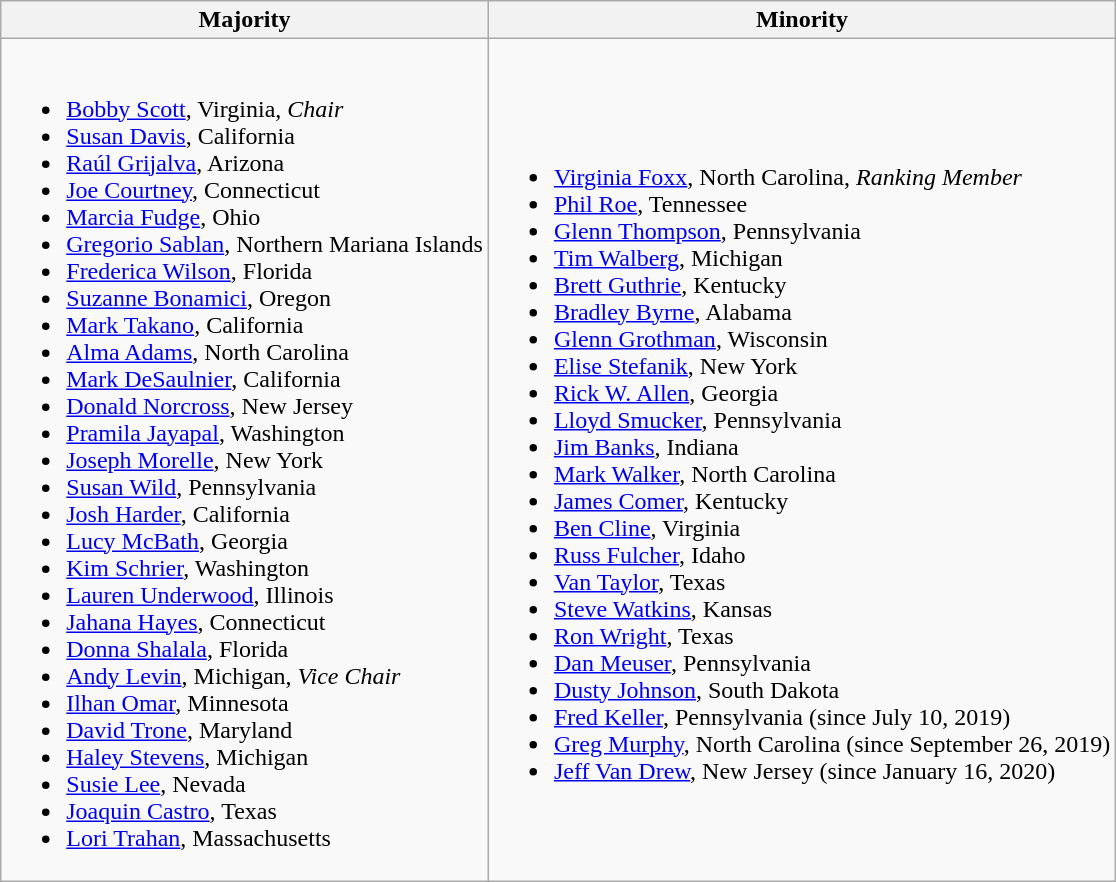<table class=wikitable>
<tr>
<th>Majority</th>
<th>Minority</th>
</tr>
<tr>
<td><br><ul><li><a href='#'>Bobby Scott</a>, Virginia, <em>Chair</em></li><li><a href='#'>Susan Davis</a>, California</li><li><a href='#'>Raúl Grijalva</a>, Arizona</li><li><a href='#'>Joe Courtney</a>, Connecticut</li><li><a href='#'>Marcia Fudge</a>, Ohio</li><li><span><a href='#'>Gregorio Sablan</a>, Northern Mariana Islands</span></li><li><a href='#'>Frederica Wilson</a>, Florida</li><li><a href='#'>Suzanne Bonamici</a>, Oregon</li><li><a href='#'>Mark Takano</a>, California</li><li><a href='#'>Alma Adams</a>, North Carolina</li><li><a href='#'>Mark DeSaulnier</a>, California</li><li><a href='#'>Donald Norcross</a>, New Jersey</li><li><a href='#'>Pramila Jayapal</a>, Washington</li><li><a href='#'>Joseph Morelle</a>, New York</li><li><a href='#'>Susan Wild</a>, Pennsylvania</li><li><a href='#'>Josh Harder</a>, California</li><li><a href='#'>Lucy McBath</a>, Georgia</li><li><a href='#'>Kim Schrier</a>, Washington</li><li><a href='#'>Lauren Underwood</a>, Illinois</li><li><a href='#'>Jahana Hayes</a>, Connecticut</li><li><a href='#'>Donna Shalala</a>, Florida</li><li><a href='#'>Andy Levin</a>, Michigan, <em>Vice Chair</em></li><li><a href='#'>Ilhan Omar</a>, Minnesota</li><li><a href='#'>David Trone</a>, Maryland</li><li><a href='#'>Haley Stevens</a>, Michigan</li><li><a href='#'>Susie Lee</a>, Nevada</li><li><a href='#'>Joaquin Castro</a>, Texas</li><li><a href='#'>Lori Trahan</a>, Massachusetts</li></ul></td>
<td><br><ul><li><a href='#'>Virginia Foxx</a>, North Carolina, <em>Ranking Member</em></li><li><a href='#'>Phil Roe</a>, Tennessee</li><li><a href='#'>Glenn Thompson</a>, Pennsylvania</li><li><a href='#'>Tim Walberg</a>, Michigan</li><li><a href='#'>Brett Guthrie</a>, Kentucky</li><li><a href='#'>Bradley Byrne</a>, Alabama</li><li><a href='#'>Glenn Grothman</a>, Wisconsin</li><li><a href='#'>Elise Stefanik</a>, New York</li><li><a href='#'>Rick W. Allen</a>, Georgia</li><li><a href='#'>Lloyd Smucker</a>, Pennsylvania</li><li><a href='#'>Jim Banks</a>, Indiana</li><li><a href='#'>Mark Walker</a>, North Carolina</li><li><a href='#'>James Comer</a>, Kentucky</li><li><a href='#'>Ben Cline</a>, Virginia</li><li><a href='#'>Russ Fulcher</a>, Idaho</li><li><a href='#'>Van Taylor</a>, Texas</li><li><a href='#'>Steve Watkins</a>, Kansas</li><li><a href='#'>Ron Wright</a>, Texas</li><li><a href='#'>Dan Meuser</a>, Pennsylvania</li><li><a href='#'>Dusty Johnson</a>, South Dakota</li><li><a href='#'>Fred Keller</a>, Pennsylvania (since July 10, 2019)</li><li><a href='#'>Greg Murphy</a>, North Carolina (since September 26, 2019)</li><li><a href='#'>Jeff Van Drew</a>, New Jersey (since January 16, 2020)</li></ul></td>
</tr>
</table>
